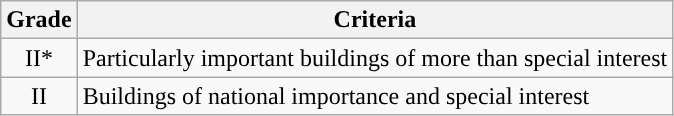<table class="wikitable">
<tr>
<th>Grade</th>
<th>Criteria</th>
</tr>
<tr>
<td align="center" >II*</td>
<td>Particularly important buildings of more than special interest</td>
</tr>
<tr>
<td align="center" >II</td>
<td>Buildings of national importance and special interest</td>
</tr>
</table>
